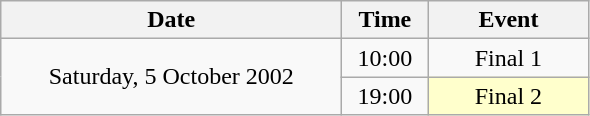<table class = "wikitable" style="text-align:center;">
<tr>
<th width=220>Date</th>
<th width=50>Time</th>
<th width=100>Event</th>
</tr>
<tr>
<td rowspan=2>Saturday, 5 October 2002</td>
<td>10:00</td>
<td>Final 1</td>
</tr>
<tr>
<td>19:00</td>
<td bgcolor=ffffcc>Final 2</td>
</tr>
</table>
